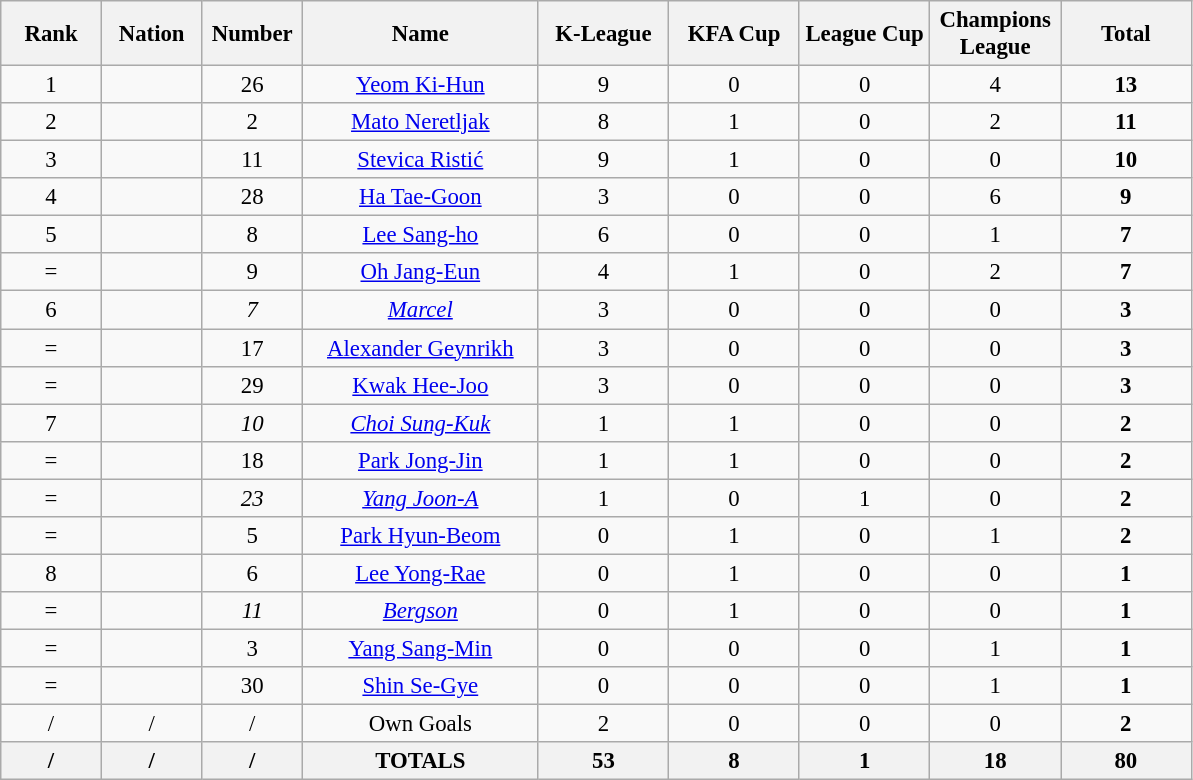<table class="wikitable" style="font-size: 95%; text-align: center;">
<tr>
<th width=60>Rank</th>
<th width=60>Nation</th>
<th width=60>Number</th>
<th width=150>Name</th>
<th width=80>K-League</th>
<th width=80>KFA Cup</th>
<th width=80>League Cup</th>
<th width=80>Champions League</th>
<th width=80>Total</th>
</tr>
<tr>
<td>1</td>
<td></td>
<td>26</td>
<td><a href='#'>Yeom Ki-Hun</a></td>
<td>9</td>
<td>0</td>
<td>0</td>
<td>4</td>
<td><strong>13</strong></td>
</tr>
<tr>
<td>2</td>
<td></td>
<td>2</td>
<td><a href='#'>Mato Neretljak</a></td>
<td>8</td>
<td>1</td>
<td>0</td>
<td>2</td>
<td><strong>11</strong></td>
</tr>
<tr>
<td>3</td>
<td></td>
<td>11</td>
<td><a href='#'>Stevica Ristić</a></td>
<td>9</td>
<td>1</td>
<td>0</td>
<td>0</td>
<td><strong>10</strong></td>
</tr>
<tr>
<td>4</td>
<td></td>
<td>28</td>
<td><a href='#'>Ha Tae-Goon</a></td>
<td>3</td>
<td>0</td>
<td>0</td>
<td>6</td>
<td><strong>9</strong></td>
</tr>
<tr>
<td>5</td>
<td></td>
<td>8</td>
<td><a href='#'>Lee Sang-ho</a></td>
<td>6</td>
<td>0</td>
<td>0</td>
<td>1</td>
<td><strong>7</strong></td>
</tr>
<tr>
<td>=</td>
<td></td>
<td>9</td>
<td><a href='#'>Oh Jang-Eun</a></td>
<td>4</td>
<td>1</td>
<td>0</td>
<td>2</td>
<td><strong>7</strong></td>
</tr>
<tr>
<td>6</td>
<td></td>
<td><em>7</em></td>
<td><em><a href='#'>Marcel</a></em></td>
<td>3</td>
<td>0</td>
<td>0</td>
<td>0</td>
<td><strong>3</strong></td>
</tr>
<tr>
<td>=</td>
<td></td>
<td>17</td>
<td><a href='#'>Alexander Geynrikh</a></td>
<td>3</td>
<td>0</td>
<td>0</td>
<td>0</td>
<td><strong>3</strong></td>
</tr>
<tr>
<td>=</td>
<td></td>
<td>29</td>
<td><a href='#'>Kwak Hee-Joo</a></td>
<td>3</td>
<td>0</td>
<td>0</td>
<td>0</td>
<td><strong>3</strong></td>
</tr>
<tr>
<td>7</td>
<td></td>
<td><em>10</em></td>
<td><em><a href='#'>Choi Sung-Kuk</a></em></td>
<td>1</td>
<td>1</td>
<td>0</td>
<td>0</td>
<td><strong>2</strong></td>
</tr>
<tr>
<td>=</td>
<td></td>
<td>18</td>
<td><a href='#'>Park Jong-Jin</a></td>
<td>1</td>
<td>1</td>
<td>0</td>
<td>0</td>
<td><strong>2</strong></td>
</tr>
<tr>
<td>=</td>
<td></td>
<td><em>23</em></td>
<td><em><a href='#'>Yang Joon-A</a></em></td>
<td>1</td>
<td>0</td>
<td>1</td>
<td>0</td>
<td><strong>2</strong></td>
</tr>
<tr>
<td>=</td>
<td></td>
<td>5</td>
<td><a href='#'>Park Hyun-Beom</a></td>
<td>0</td>
<td>1</td>
<td>0</td>
<td>1</td>
<td><strong>2</strong></td>
</tr>
<tr>
<td>8</td>
<td></td>
<td>6</td>
<td><a href='#'>Lee Yong-Rae</a></td>
<td>0</td>
<td>1</td>
<td>0</td>
<td>0</td>
<td><strong>1</strong></td>
</tr>
<tr>
<td>=</td>
<td></td>
<td><em>11</em></td>
<td><em><a href='#'>Bergson</a></em></td>
<td>0</td>
<td>1</td>
<td>0</td>
<td>0</td>
<td><strong>1</strong></td>
</tr>
<tr>
<td>=</td>
<td></td>
<td>3</td>
<td><a href='#'>Yang Sang-Min</a></td>
<td>0</td>
<td>0</td>
<td>0</td>
<td>1</td>
<td><strong>1</strong></td>
</tr>
<tr>
<td>=</td>
<td></td>
<td>30</td>
<td><a href='#'>Shin Se-Gye</a></td>
<td>0</td>
<td>0</td>
<td>0</td>
<td>1</td>
<td><strong>1</strong></td>
</tr>
<tr>
<td>/</td>
<td>/</td>
<td>/</td>
<td>Own Goals</td>
<td>2</td>
<td>0</td>
<td>0</td>
<td>0</td>
<td><strong>2</strong></td>
</tr>
<tr>
<th>/</th>
<th>/</th>
<th>/</th>
<th>TOTALS</th>
<th>53</th>
<th>8</th>
<th>1</th>
<th>18</th>
<th>80</th>
</tr>
</table>
